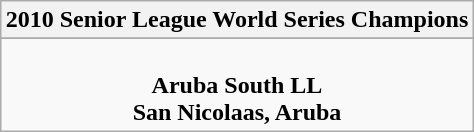<table class="wikitable" style="text-align: center; margin: 0 auto;">
<tr>
<th>2010 Senior League World Series Champions</th>
</tr>
<tr>
</tr>
<tr>
<td><br><strong>Aruba South LL</strong><br> <strong>San Nicolaas, Aruba</strong></td>
</tr>
</table>
